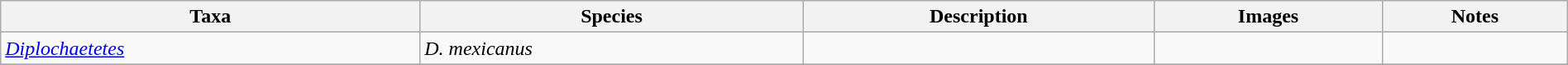<table class="wikitable"  style="margin:auto; width:100%;">
<tr>
<th>Taxa</th>
<th>Species</th>
<th>Description</th>
<th>Images</th>
<th class=unsortable>Notes</th>
</tr>
<tr>
<td><em><a href='#'>Diplochaetetes</a></em></td>
<td><em>D. mexicanus</em></td>
<td></td>
<td></td>
<td></td>
</tr>
<tr>
</tr>
</table>
